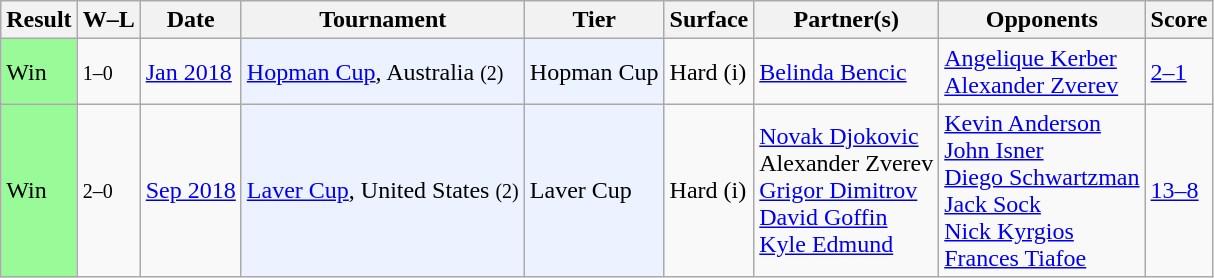<table class="sortable wikitable">
<tr>
<th>Result</th>
<th class="unsortable">W–L</th>
<th>Date</th>
<th>Tournament</th>
<th>Tier</th>
<th>Surface</th>
<th>Partner(s)</th>
<th>Opponents</th>
<th class="unsortable">Score</th>
</tr>
<tr>
<td bgcolor=98FB98>Win</td>
<td><small>1–0</small></td>
<td><a href='#'>Jan 2018</a></td>
<td style="background:#ECF2FF;"><a href='#'>Hopman Cup</a>, Australia <small>(2)</small></td>
<td style="background:#ECF2FF;">Hopman Cup</td>
<td>Hard (i)</td>
<td> <a href='#'>Belinda Bencic</a></td>
<td> <a href='#'>Angelique Kerber</a> <br>  <a href='#'>Alexander Zverev</a></td>
<td><a href='#'>2–1</a></td>
</tr>
<tr>
<td bgcolor=98FB98>Win</td>
<td><small>2–0</small></td>
<td><a href='#'>Sep 2018</a></td>
<td style="background:#ECF2FF;"><a href='#'>Laver Cup</a>, United States <small>(2)</small></td>
<td style="background:#ECF2FF;">Laver Cup</td>
<td>Hard (i)</td>
<td> <a href='#'>Novak Djokovic</a><br> Alexander Zverev<br> <a href='#'>Grigor Dimitrov</a><br> <a href='#'>David Goffin</a><br> <a href='#'>Kyle Edmund</a></td>
<td> <a href='#'>Kevin Anderson</a><br> <a href='#'>John Isner</a><br> <a href='#'>Diego Schwartzman</a><br> <a href='#'>Jack Sock</a><br> <a href='#'>Nick Kyrgios</a><br> <a href='#'>Frances Tiafoe</a></td>
<td><a href='#'>13–8</a></td>
</tr>
</table>
